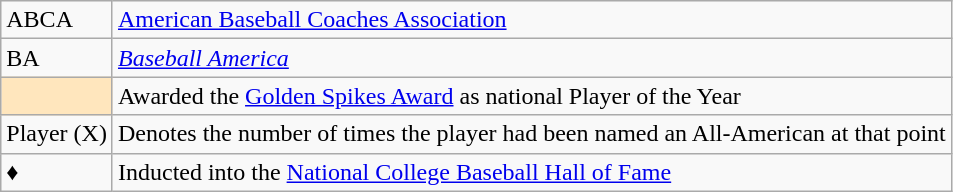<table class="wikitable">
<tr>
<td>ABCA</td>
<td><a href='#'>American Baseball Coaches Association</a></td>
</tr>
<tr>
<td>BA</td>
<td><em><a href='#'>Baseball America</a></em></td>
</tr>
<tr>
<td style="background-color:#FFE6BD"></td>
<td>Awarded the <a href='#'>Golden Spikes Award</a> as national Player of the Year</td>
</tr>
<tr>
<td>Player (X)</td>
<td>Denotes the number of times the player had been named an All-American at that point</td>
</tr>
<tr>
<td>♦</td>
<td>Inducted into the <a href='#'>National College Baseball Hall of Fame</a></td>
</tr>
</table>
